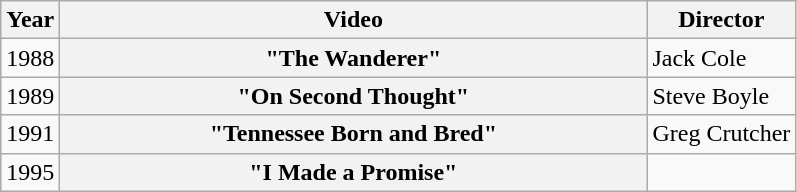<table class="wikitable plainrowheaders">
<tr>
<th>Year</th>
<th style="width:24em;">Video</th>
<th>Director</th>
</tr>
<tr>
<td>1988</td>
<th scope="row">"The Wanderer"</th>
<td>Jack Cole</td>
</tr>
<tr>
<td>1989</td>
<th scope="row">"On Second Thought"</th>
<td>Steve Boyle</td>
</tr>
<tr>
<td>1991</td>
<th scope="row">"Tennessee Born and Bred"</th>
<td>Greg Crutcher</td>
</tr>
<tr>
<td>1995</td>
<th scope="row">"I Made a Promise" </th>
<td></td>
</tr>
</table>
